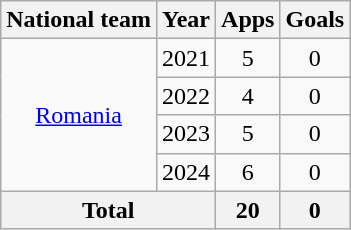<table class="wikitable" style="text-align: center;">
<tr>
<th>National team</th>
<th>Year</th>
<th>Apps</th>
<th>Goals</th>
</tr>
<tr>
<td rowspan="4"><a href='#'>Romania</a></td>
<td>2021</td>
<td>5</td>
<td>0</td>
</tr>
<tr>
<td>2022</td>
<td>4</td>
<td>0</td>
</tr>
<tr>
<td>2023</td>
<td>5</td>
<td>0</td>
</tr>
<tr>
<td>2024</td>
<td>6</td>
<td>0</td>
</tr>
<tr>
<th colspan="2">Total</th>
<th>20</th>
<th>0</th>
</tr>
</table>
